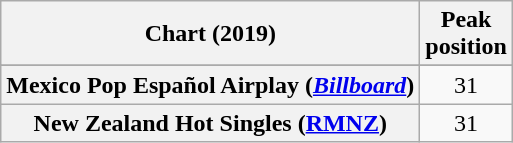<table class="wikitable sortable plainrowheaders" style="text-align:center">
<tr>
<th scope="col">Chart (2019)</th>
<th scope="col">Peak<br>position</th>
</tr>
<tr>
</tr>
<tr>
<th scope="row">Mexico Pop Español Airplay (<em><a href='#'>Billboard</a></em>)</th>
<td>31</td>
</tr>
<tr>
<th scope="row">New Zealand Hot Singles (<a href='#'>RMNZ</a>)</th>
<td>31</td>
</tr>
</table>
